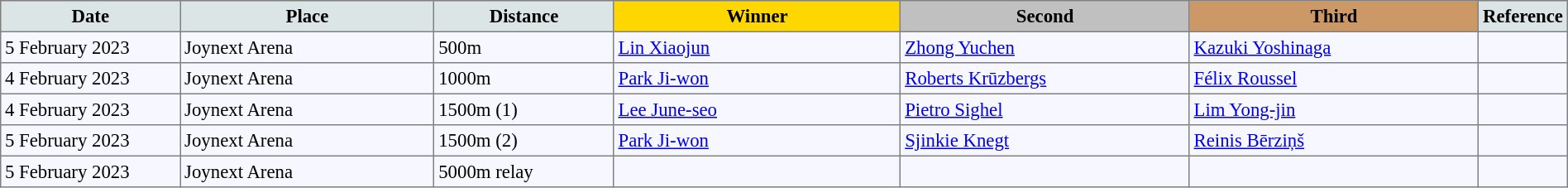<table bgcolor="#f7f8ff" cellpadding="3" cellspacing="0" border="1" style="font-size: 95%; border: gray solid 1px; border-collapse: collapse;">
<tr bgcolor="#cccccc" (1>
<td width="150" align="center" bgcolor="#dce5e5"><strong>Date</strong></td>
<td width="220" align="center" bgcolor="#dce5e5"><strong>Place</strong></td>
<td width="150" align="center" bgcolor="#dce5e5"><strong>Distance</strong></td>
<td align="center" bgcolor="gold" width="250"><strong>Winner</strong></td>
<td align="center" bgcolor="silver" width="250"><strong>Second</strong></td>
<td width="250" align="center" bgcolor="#cc9966"><strong>Third</strong></td>
<td width="30" align="center" bgcolor="#dce5e5"><strong>Reference</strong></td>
</tr>
<tr align="left">
<td>5 February 2023</td>
<td>Joynext Arena</td>
<td>500m</td>
<td> <a href='#'>Lin Xiaojun</a></td>
<td> <a href='#'>Zhong Yuchen</a></td>
<td> <a href='#'>Kazuki Yoshinaga</a></td>
<td></td>
</tr>
<tr align="left">
<td>4 February 2023</td>
<td>Joynext Arena</td>
<td>1000m</td>
<td> <a href='#'>Park Ji-won</a></td>
<td> <a href='#'>Roberts Krūzbergs</a></td>
<td> <a href='#'>Félix Roussel</a></td>
<td></td>
</tr>
<tr align="left">
<td>4 February 2023</td>
<td>Joynext Arena</td>
<td>1500m (1)</td>
<td> <a href='#'>Lee June-seo</a></td>
<td> <a href='#'>Pietro Sighel</a></td>
<td> <a href='#'>Lim Yong-jin</a></td>
<td></td>
</tr>
<tr align="left">
<td>5 February 2023</td>
<td>Joynext Arena</td>
<td>1500m (2)</td>
<td> <a href='#'>Park Ji-won</a></td>
<td> <a href='#'>Sjinkie Knegt</a></td>
<td> <a href='#'>Reinis Bērziņš</a></td>
<td></td>
</tr>
<tr align="left">
<td>5 February 2023</td>
<td>Joynext Arena</td>
<td>5000m relay</td>
<td></td>
<td></td>
<td></td>
<td></td>
</tr>
</table>
